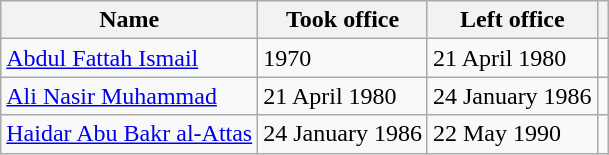<table class="wikitable">
<tr>
<th>Name</th>
<th>Took office</th>
<th>Left office</th>
<th></th>
</tr>
<tr>
<td><a href='#'>Abdul Fattah Ismail</a></td>
<td>1970</td>
<td>21 April 1980</td>
<td></td>
</tr>
<tr>
<td><a href='#'>Ali Nasir Muhammad</a></td>
<td>21 April 1980</td>
<td>24 January 1986</td>
<td></td>
</tr>
<tr>
<td><a href='#'>Haidar Abu Bakr al-Attas</a></td>
<td>24 January 1986</td>
<td>22 May 1990</td>
<td></td>
</tr>
</table>
